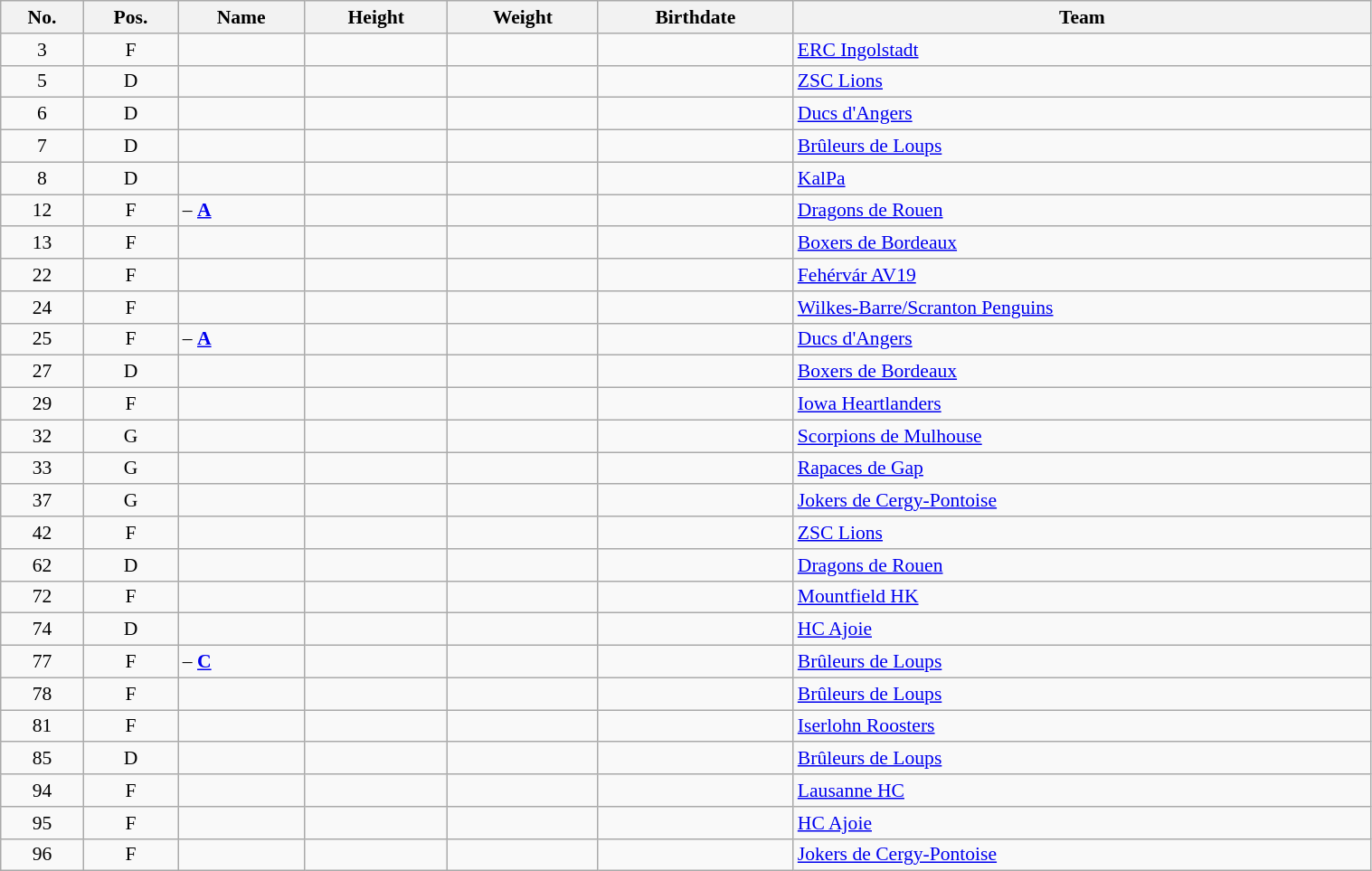<table width="80%" class="wikitable sortable" style="font-size: 90%; text-align: center;">
<tr>
<th>No.</th>
<th>Pos.</th>
<th>Name</th>
<th>Height</th>
<th>Weight</th>
<th>Birthdate</th>
<th>Team</th>
</tr>
<tr>
<td>3</td>
<td>F</td>
<td align=left></td>
<td></td>
<td></td>
<td></td>
<td style="text-align:left;"> <a href='#'>ERC Ingolstadt</a></td>
</tr>
<tr>
<td>5</td>
<td>D</td>
<td align=left></td>
<td></td>
<td></td>
<td></td>
<td style="text-align:left;"> <a href='#'>ZSC Lions</a></td>
</tr>
<tr>
<td>6</td>
<td>D</td>
<td align=left></td>
<td></td>
<td></td>
<td></td>
<td style="text-align:left;"> <a href='#'>Ducs d'Angers</a></td>
</tr>
<tr>
<td>7</td>
<td>D</td>
<td align=left></td>
<td></td>
<td></td>
<td></td>
<td style="text-align:left;"> <a href='#'>Brûleurs de Loups</a></td>
</tr>
<tr>
<td>8</td>
<td>D</td>
<td align=left></td>
<td></td>
<td></td>
<td></td>
<td style="text-align:left;"> <a href='#'>KalPa</a></td>
</tr>
<tr>
<td>12</td>
<td>F</td>
<td align=left> – <strong><a href='#'>A</a></strong></td>
<td></td>
<td></td>
<td></td>
<td style="text-align:left;"> <a href='#'>Dragons de Rouen</a></td>
</tr>
<tr>
<td>13</td>
<td>F</td>
<td align=left></td>
<td></td>
<td></td>
<td></td>
<td style="text-align:left;"> <a href='#'>Boxers de Bordeaux</a></td>
</tr>
<tr>
<td>22</td>
<td>F</td>
<td align=left></td>
<td></td>
<td></td>
<td></td>
<td style="text-align:left;"> <a href='#'>Fehérvár AV19</a></td>
</tr>
<tr>
<td>24</td>
<td>F</td>
<td align=left></td>
<td></td>
<td></td>
<td></td>
<td style="text-align:left;"> <a href='#'>Wilkes-Barre/Scranton Penguins</a></td>
</tr>
<tr>
<td>25</td>
<td>F</td>
<td align=left> – <strong><a href='#'>A</a></strong></td>
<td></td>
<td></td>
<td></td>
<td style="text-align:left;"> <a href='#'>Ducs d'Angers</a></td>
</tr>
<tr>
<td>27</td>
<td>D</td>
<td align=left></td>
<td></td>
<td></td>
<td></td>
<td style="text-align:left;"> <a href='#'>Boxers de Bordeaux</a></td>
</tr>
<tr>
<td>29</td>
<td>F</td>
<td align=left></td>
<td></td>
<td></td>
<td></td>
<td style="text-align:left;"> <a href='#'>Iowa Heartlanders</a></td>
</tr>
<tr>
<td>32</td>
<td>G</td>
<td align=left></td>
<td></td>
<td></td>
<td></td>
<td style="text-align:left;"> <a href='#'>Scorpions de Mulhouse</a></td>
</tr>
<tr>
<td>33</td>
<td>G</td>
<td align=left></td>
<td></td>
<td></td>
<td></td>
<td style="text-align:left;"> <a href='#'>Rapaces de Gap</a></td>
</tr>
<tr>
<td>37</td>
<td>G</td>
<td align=left></td>
<td></td>
<td></td>
<td></td>
<td style="text-align:left;"> <a href='#'>Jokers de Cergy-Pontoise</a></td>
</tr>
<tr>
<td>42</td>
<td>F</td>
<td align=left></td>
<td></td>
<td></td>
<td></td>
<td style="text-align:left;"> <a href='#'>ZSC Lions</a></td>
</tr>
<tr>
<td>62</td>
<td>D</td>
<td align=left></td>
<td></td>
<td></td>
<td></td>
<td style="text-align:left;"> <a href='#'>Dragons de Rouen</a></td>
</tr>
<tr>
<td>72</td>
<td>F</td>
<td align=left></td>
<td></td>
<td></td>
<td></td>
<td style="text-align:left;"> <a href='#'>Mountfield HK</a></td>
</tr>
<tr>
<td>74</td>
<td>D</td>
<td align=left></td>
<td></td>
<td></td>
<td></td>
<td style="text-align:left;"> <a href='#'>HC Ajoie</a></td>
</tr>
<tr>
<td>77</td>
<td>F</td>
<td align=left> – <strong><a href='#'>C</a></strong></td>
<td></td>
<td></td>
<td></td>
<td style="text-align:left;"> <a href='#'>Brûleurs de Loups</a></td>
</tr>
<tr>
<td>78</td>
<td>F</td>
<td align=left></td>
<td></td>
<td></td>
<td></td>
<td style="text-align:left;"> <a href='#'>Brûleurs de Loups</a></td>
</tr>
<tr>
<td>81</td>
<td>F</td>
<td align=left></td>
<td></td>
<td></td>
<td></td>
<td style="text-align:left;"> <a href='#'>Iserlohn Roosters</a></td>
</tr>
<tr>
<td>85</td>
<td>D</td>
<td align=left></td>
<td></td>
<td></td>
<td></td>
<td style="text-align:left;"> <a href='#'>Brûleurs de Loups</a></td>
</tr>
<tr>
<td>94</td>
<td>F</td>
<td align=left></td>
<td></td>
<td></td>
<td></td>
<td style="text-align:left;"> <a href='#'>Lausanne HC</a></td>
</tr>
<tr>
<td>95</td>
<td>F</td>
<td align=left></td>
<td></td>
<td></td>
<td></td>
<td style="text-align:left;"> <a href='#'>HC Ajoie</a></td>
</tr>
<tr>
<td>96</td>
<td>F</td>
<td align=left></td>
<td></td>
<td></td>
<td></td>
<td style="text-align:left;"> <a href='#'>Jokers de Cergy-Pontoise</a></td>
</tr>
</table>
